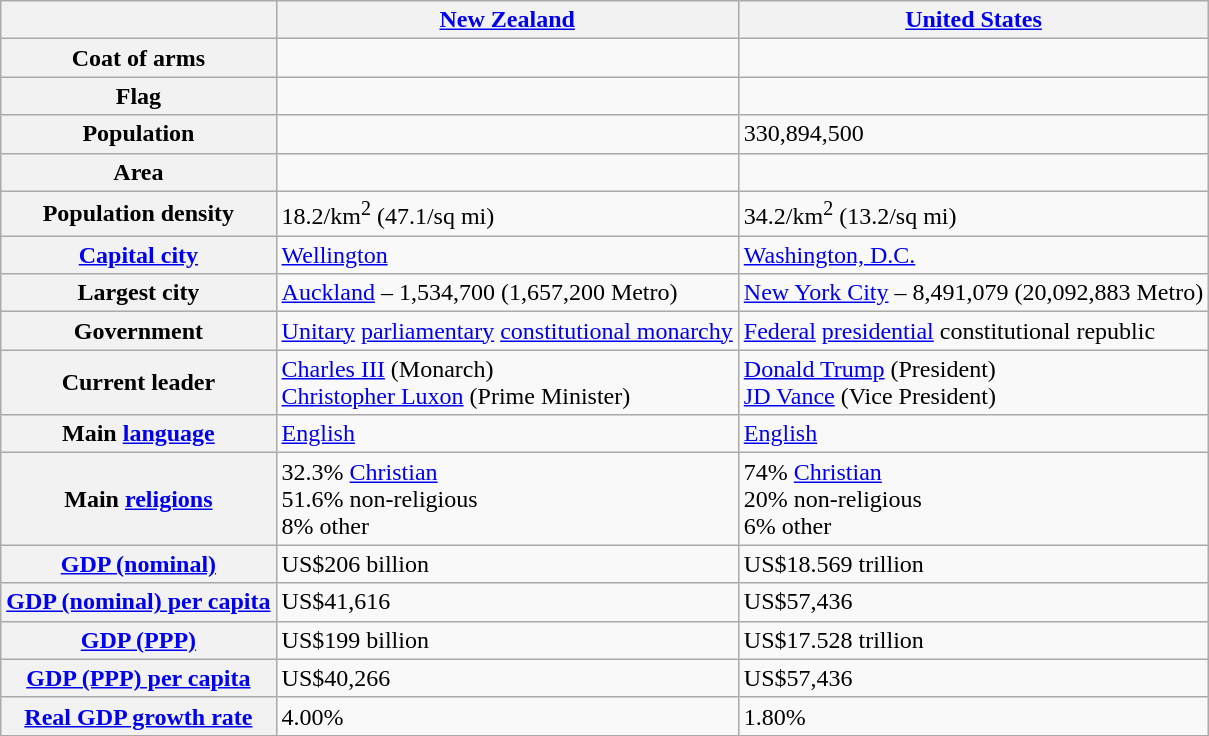<table class="wikitable plainrowheaders mw-collapsible mw-collapsed">
<tr>
<th></th>
<th><a href='#'>New Zealand</a></th>
<th><a href='#'>United States</a></th>
</tr>
<tr>
<th scope="row">Coat of arms</th>
<td style="text-align:center"></td>
<td style="text-align:center"></td>
</tr>
<tr>
<th scope="row">Flag</th>
<td style="text-align:center"></td>
<td style="text-align:center"></td>
</tr>
<tr>
<th scope="row">Population</th>
<td></td>
<td>330,894,500</td>
</tr>
<tr>
<th scope="row">Area</th>
<td></td>
<td></td>
</tr>
<tr>
<th scope="row">Population density</th>
<td>18.2/km<sup>2</sup> (47.1/sq mi)</td>
<td>34.2/km<sup>2</sup> (13.2/sq mi)</td>
</tr>
<tr>
<th scope="row"><a href='#'>Capital city</a></th>
<td><a href='#'>Wellington</a></td>
<td><a href='#'>Washington, D.C.</a></td>
</tr>
<tr>
<th scope="row">Largest city</th>
<td><a href='#'>Auckland</a> – 1,534,700 (1,657,200 Metro)</td>
<td><a href='#'>New York City</a> – 8,491,079 (20,092,883 Metro)</td>
</tr>
<tr>
<th scope="row">Government</th>
<td><a href='#'>Unitary</a> <a href='#'>parliamentary</a> <a href='#'>constitutional monarchy</a></td>
<td><a href='#'>Federal</a> <a href='#'>presidential</a> constitutional republic</td>
</tr>
<tr>
<th scope="row">Current leader</th>
<td><a href='#'>Charles III</a> (Monarch)<br><a href='#'>Christopher Luxon</a> (Prime Minister)</td>
<td><a href='#'>Donald Trump</a> (President)<br><a href='#'>JD Vance</a> (Vice President)</td>
</tr>
<tr>
<th scope="row">Main <a href='#'>language</a></th>
<td><a href='#'>English</a></td>
<td><a href='#'>English</a></td>
</tr>
<tr>
<th scope="row">Main <a href='#'>religions</a></th>
<td>32.3% <a href='#'>Christian</a><br>51.6% non-religious<br>8% other</td>
<td>74% <a href='#'>Christian</a><br>20% non-religious<br>6% other</td>
</tr>
<tr>
<th scope="row"><a href='#'>GDP (nominal)</a></th>
<td>US$206 billion</td>
<td>US$18.569 trillion</td>
</tr>
<tr>
<th scope="row"><a href='#'>GDP (nominal) per capita</a></th>
<td>US$41,616</td>
<td>US$57,436</td>
</tr>
<tr>
<th scope="row"><a href='#'>GDP (PPP)</a></th>
<td>US$199 billion</td>
<td>US$17.528 trillion</td>
</tr>
<tr>
<th scope="row"><a href='#'>GDP (PPP) per capita</a></th>
<td>US$40,266</td>
<td>US$57,436</td>
</tr>
<tr>
<th scope="row"><a href='#'>Real GDP growth rate</a></th>
<td>4.00%</td>
<td>1.80%</td>
</tr>
</table>
